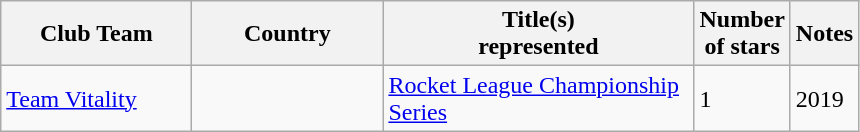<table class="wikitable sortable">
<tr>
<th width=120>Club Team</th>
<th width=120>Country</th>
<th width=200>Title(s)<br>represented</th>
<th>Number<br>of stars</th>
<th class="unsortable">Notes</th>
</tr>
<tr>
<td><a href='#'>Team Vitality</a></td>
<td></td>
<td><a href='#'>Rocket League Championship Series</a></td>
<td>1</td>
<td>2019</td>
</tr>
</table>
